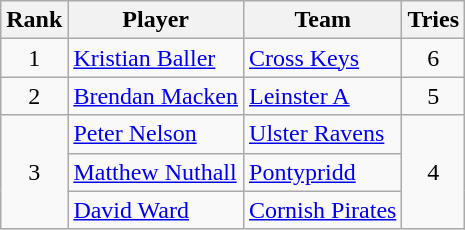<table class="wikitable">
<tr>
<th>Rank</th>
<th>Player</th>
<th>Team</th>
<th>Tries</th>
</tr>
<tr>
<td rowspan=1 align=center>1</td>
<td><a href='#'>Kristian Baller</a></td>
<td> <a href='#'>Cross Keys</a></td>
<td rowspan=1 align=center>6</td>
</tr>
<tr>
<td rowspan=1 align=center>2</td>
<td><a href='#'>Brendan Macken</a></td>
<td> <a href='#'>Leinster A</a></td>
<td rowspan=1 align=center>5</td>
</tr>
<tr>
<td rowspan=3 align=center>3</td>
<td><a href='#'>Peter Nelson</a></td>
<td> <a href='#'>Ulster Ravens</a></td>
<td rowspan=3 align=center>4</td>
</tr>
<tr>
<td><a href='#'>Matthew Nuthall</a></td>
<td> <a href='#'>Pontypridd</a></td>
</tr>
<tr>
<td><a href='#'>David Ward</a></td>
<td> <a href='#'>Cornish Pirates</a></td>
</tr>
</table>
